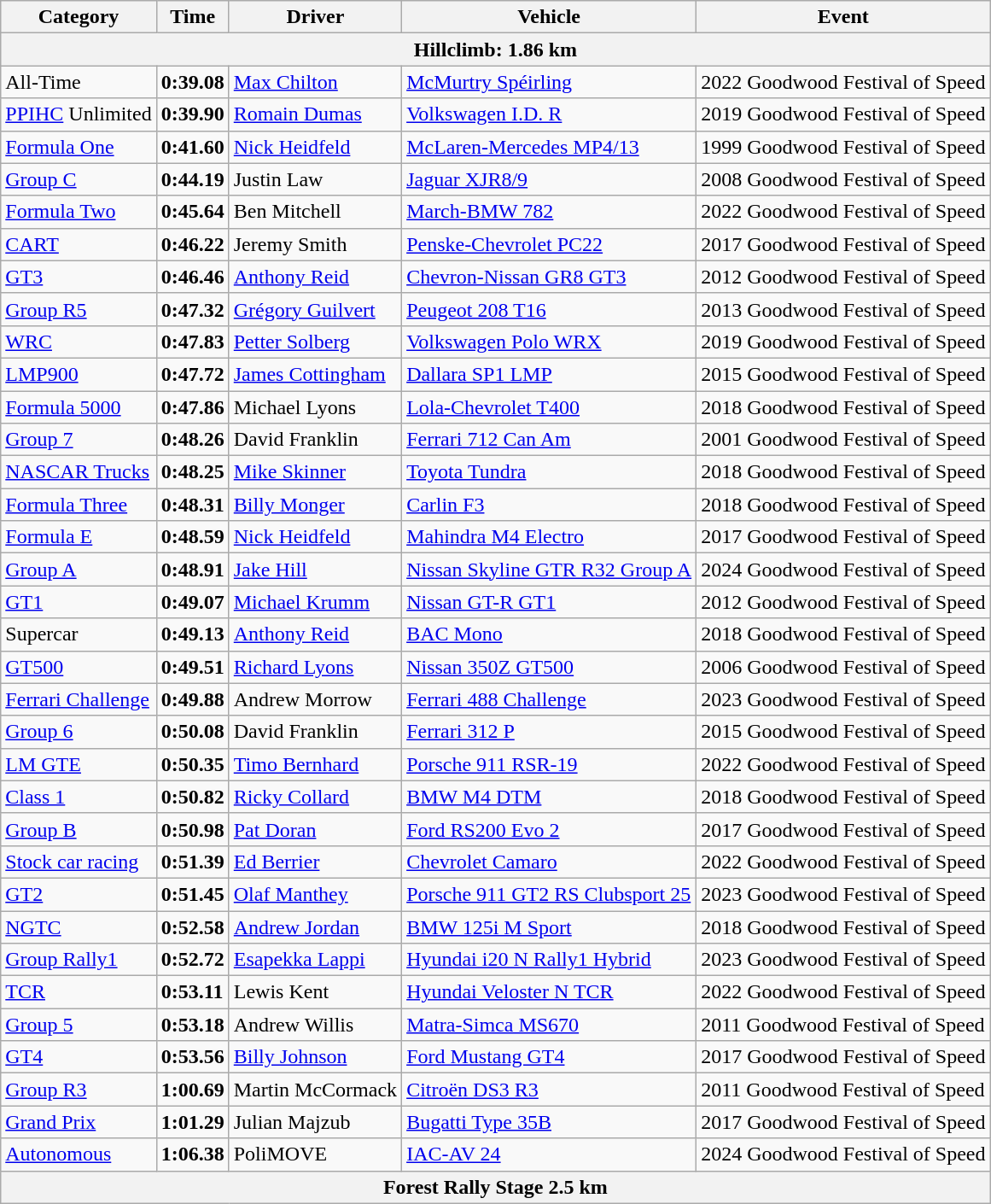<table class="wikitable">
<tr>
<th>Category</th>
<th>Time</th>
<th>Driver</th>
<th>Vehicle</th>
<th>Event</th>
</tr>
<tr>
<th colspan="5">Hillclimb: 1.86 km</th>
</tr>
<tr>
<td>All-Time</td>
<td><strong>0:39.08</strong></td>
<td> <a href='#'>Max Chilton</a></td>
<td><a href='#'>McMurtry Spéirling</a></td>
<td>2022 Goodwood Festival of Speed</td>
</tr>
<tr>
<td><a href='#'>PPIHC</a> Unlimited</td>
<td><strong>0:39.90</strong></td>
<td> <a href='#'>Romain Dumas</a></td>
<td><a href='#'>Volkswagen I.D. R</a></td>
<td>2019 Goodwood Festival of Speed</td>
</tr>
<tr>
<td><a href='#'>Formula One</a></td>
<td><strong>0:41.60</strong></td>
<td> <a href='#'>Nick Heidfeld</a></td>
<td><a href='#'>McLaren-Mercedes MP4/13</a></td>
<td>1999 Goodwood Festival of Speed</td>
</tr>
<tr>
<td><a href='#'>Group C</a></td>
<td><strong>0:44.19</strong></td>
<td> Justin Law</td>
<td><a href='#'>Jaguar XJR8/9</a></td>
<td>2008 Goodwood Festival of Speed</td>
</tr>
<tr>
<td><a href='#'>Formula Two</a></td>
<td><strong>0:45.64</strong></td>
<td> Ben Mitchell</td>
<td><a href='#'>March-BMW 782</a></td>
<td>2022 Goodwood Festival of Speed</td>
</tr>
<tr>
<td><a href='#'>CART</a></td>
<td><strong>0:46.22</strong></td>
<td> Jeremy Smith</td>
<td><a href='#'>Penske-Chevrolet PC22</a></td>
<td>2017 Goodwood Festival of Speed</td>
</tr>
<tr>
<td><a href='#'>GT3</a></td>
<td><strong>0:46.46</strong></td>
<td> <a href='#'>Anthony Reid</a></td>
<td><a href='#'>Chevron-Nissan GR8 GT3</a></td>
<td>2012 Goodwood Festival of Speed</td>
</tr>
<tr>
<td><a href='#'>Group R5</a></td>
<td><strong>0:47.32</strong></td>
<td> <a href='#'>Grégory Guilvert</a></td>
<td><a href='#'>Peugeot 208 T16</a></td>
<td>2013 Goodwood Festival of Speed</td>
</tr>
<tr>
<td><a href='#'>WRC</a></td>
<td><strong>0:47.83</strong></td>
<td> <a href='#'>Petter Solberg</a></td>
<td><a href='#'>Volkswagen Polo WRX</a></td>
<td>2019 Goodwood Festival of Speed</td>
</tr>
<tr>
<td><a href='#'>LMP900</a></td>
<td><strong>0:47.72</strong></td>
<td> <a href='#'>James Cottingham</a></td>
<td><a href='#'>Dallara SP1 LMP</a></td>
<td>2015 Goodwood Festival of Speed</td>
</tr>
<tr>
<td><a href='#'>Formula 5000</a></td>
<td><strong>0:47.86</strong></td>
<td> Michael Lyons</td>
<td><a href='#'>Lola-Chevrolet T400</a></td>
<td>2018 Goodwood Festival of Speed</td>
</tr>
<tr>
<td><a href='#'>Group 7</a></td>
<td><strong>0:48.26</strong></td>
<td> David Franklin</td>
<td><a href='#'>Ferrari 712 Can Am</a></td>
<td>2001 Goodwood Festival of Speed</td>
</tr>
<tr>
<td><a href='#'>NASCAR Trucks</a></td>
<td><strong>0:48.25</strong></td>
<td> <a href='#'>Mike Skinner</a></td>
<td><a href='#'>Toyota Tundra</a></td>
<td>2018 Goodwood Festival of Speed</td>
</tr>
<tr>
<td><a href='#'>Formula Three</a></td>
<td><strong>0:48.31</strong></td>
<td> <a href='#'>Billy Monger</a></td>
<td><a href='#'>Carlin F3</a></td>
<td>2018 Goodwood Festival of Speed</td>
</tr>
<tr>
<td><a href='#'>Formula E</a></td>
<td><strong>0:48.59</strong></td>
<td> <a href='#'>Nick Heidfeld</a></td>
<td><a href='#'>Mahindra M4 Electro</a></td>
<td>2017 Goodwood Festival of Speed</td>
</tr>
<tr>
<td><a href='#'>Group A</a></td>
<td><strong>0:48.91</strong></td>
<td> <a href='#'>Jake Hill</a></td>
<td><a href='#'>Nissan Skyline GTR R32 Group A</a></td>
<td>2024 Goodwood Festival of Speed</td>
</tr>
<tr>
<td><a href='#'>GT1</a></td>
<td><strong>0:49.07</strong></td>
<td> <a href='#'>Michael Krumm</a></td>
<td><a href='#'>Nissan GT-R GT1</a></td>
<td>2012 Goodwood Festival of Speed</td>
</tr>
<tr>
<td>Supercar</td>
<td><strong>0:49.13</strong></td>
<td> <a href='#'>Anthony Reid</a></td>
<td><a href='#'>BAC Mono</a></td>
<td>2018 Goodwood Festival of Speed</td>
</tr>
<tr>
<td><a href='#'>GT500</a></td>
<td><strong>0:49.51</strong></td>
<td> <a href='#'>Richard Lyons</a></td>
<td><a href='#'>Nissan 350Z GT500</a></td>
<td>2006 Goodwood Festival of Speed</td>
</tr>
<tr>
<td><a href='#'>Ferrari Challenge</a></td>
<td><strong>0:49.88</strong></td>
<td> Andrew Morrow</td>
<td><a href='#'>Ferrari 488 Challenge</a></td>
<td>2023 Goodwood Festival of Speed</td>
</tr>
<tr>
<td><a href='#'>Group 6</a></td>
<td><strong>0:50.08</strong></td>
<td> David Franklin</td>
<td><a href='#'>Ferrari 312 P</a></td>
<td>2015 Goodwood Festival of Speed</td>
</tr>
<tr>
<td><a href='#'>LM GTE</a></td>
<td><strong>0:50.35</strong></td>
<td> <a href='#'>Timo Bernhard</a></td>
<td><a href='#'>Porsche 911 RSR-19</a></td>
<td>2022 Goodwood Festival of Speed</td>
</tr>
<tr>
<td><a href='#'>Class 1</a></td>
<td><strong>0:50.82</strong></td>
<td> <a href='#'>Ricky Collard</a></td>
<td><a href='#'>BMW M4 DTM</a></td>
<td>2018 Goodwood Festival of Speed</td>
</tr>
<tr>
<td><a href='#'>Group B</a></td>
<td><strong>0:50.98</strong></td>
<td> <a href='#'>Pat Doran</a></td>
<td><a href='#'>Ford RS200 Evo 2</a></td>
<td>2017 Goodwood Festival of Speed</td>
</tr>
<tr>
<td><a href='#'>Stock car racing</a></td>
<td><strong>0:51.39</strong></td>
<td> <a href='#'>Ed Berrier</a></td>
<td><a href='#'>Chevrolet Camaro</a></td>
<td>2022 Goodwood Festival of Speed</td>
</tr>
<tr>
<td><a href='#'>GT2</a></td>
<td><strong>0:51.45</strong></td>
<td> <a href='#'>Olaf Manthey</a></td>
<td><a href='#'>Porsche 911 GT2 RS Clubsport 25</a></td>
<td>2023 Goodwood Festival of Speed</td>
</tr>
<tr>
<td><a href='#'>NGTC</a></td>
<td><strong>0:52.58</strong></td>
<td> <a href='#'>Andrew Jordan</a></td>
<td><a href='#'>BMW 125i M Sport</a></td>
<td>2018 Goodwood Festival of Speed</td>
</tr>
<tr>
<td><a href='#'>Group Rally1</a></td>
<td><strong>0:52.72</strong></td>
<td> <a href='#'>Esapekka Lappi</a></td>
<td><a href='#'>Hyundai i20 N Rally1 Hybrid</a></td>
<td>2023 Goodwood Festival of Speed</td>
</tr>
<tr>
<td><a href='#'>TCR</a></td>
<td><strong>0:53.11</strong></td>
<td> Lewis Kent</td>
<td><a href='#'>Hyundai Veloster N TCR</a></td>
<td>2022 Goodwood Festival of Speed</td>
</tr>
<tr>
<td><a href='#'>Group 5</a></td>
<td><strong>0:53.18</strong></td>
<td> Andrew Willis</td>
<td><a href='#'>Matra-Simca MS670</a></td>
<td>2011 Goodwood Festival of Speed</td>
</tr>
<tr>
<td><a href='#'>GT4</a></td>
<td><strong>0:53.56</strong></td>
<td> <a href='#'>Billy Johnson</a></td>
<td><a href='#'>Ford Mustang GT4</a></td>
<td>2017 Goodwood Festival of Speed</td>
</tr>
<tr>
<td><a href='#'>Group R3</a></td>
<td><strong>1:00.69</strong></td>
<td> Martin McCormack</td>
<td><a href='#'>Citroën DS3 R3</a></td>
<td>2011 Goodwood Festival of Speed</td>
</tr>
<tr>
<td><a href='#'>Grand Prix</a></td>
<td><strong>1:01.29</strong></td>
<td> Julian Majzub</td>
<td><a href='#'>Bugatti Type 35B</a></td>
<td>2017 Goodwood Festival of Speed</td>
</tr>
<tr>
<td><a href='#'>Autonomous</a></td>
<td><strong>1:06.38</strong></td>
<td> PoliMOVE</td>
<td><a href='#'>IAC-AV 24</a></td>
<td>2024 Goodwood Festival of Speed</td>
</tr>
<tr>
<th colspan="5">Forest Rally Stage 2.5 km</th>
</tr>
</table>
